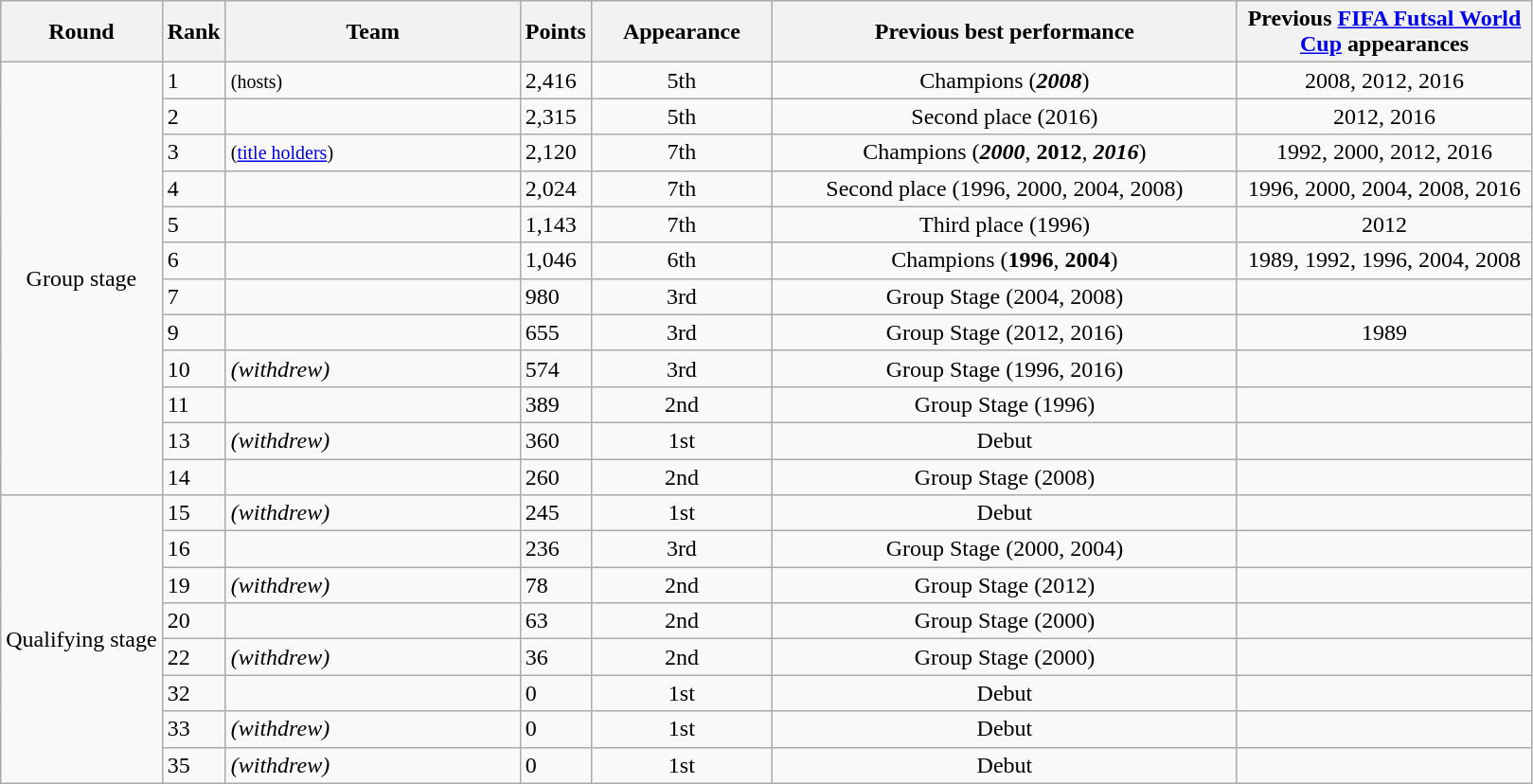<table class="wikitable sortable">
<tr>
<th>Round</th>
<th>Rank</th>
<th width=200px>Team</th>
<th>Points</th>
<th width=120px data-sort-type="number">Appearance</th>
<th width=320px>Previous best performance</th>
<th width=200px>Previous <a href='#'>FIFA Futsal World Cup</a> appearances</th>
</tr>
<tr>
<td align=center rowspan=12>Group stage</td>
<td>1</td>
<td align=left> <small>(hosts)</small></td>
<td>2,416</td>
<td align=center>5th</td>
<td align=center>Champions (<strong><em>2008</em></strong>)</td>
<td align=center>2008, 2012, 2016</td>
</tr>
<tr>
<td>2</td>
<td align=left></td>
<td>2,315</td>
<td align=center>5th</td>
<td align=center>Second place (2016)</td>
<td align=center>2012, 2016</td>
</tr>
<tr>
<td>3</td>
<td align=left> <small>(<a href='#'>title holders</a>)</small></td>
<td>2,120</td>
<td align=center>7th</td>
<td align=center>Champions (<strong><em>2000</em></strong>, <strong>2012</strong>, <strong><em>2016</em></strong>)</td>
<td align=center>1992, 2000, 2012, 2016</td>
</tr>
<tr>
<td>4</td>
<td align=left></td>
<td>2,024</td>
<td align=center>7th</td>
<td align=center>Second place (1996, 2000, 2004, 2008)</td>
<td align=center>1996, 2000, 2004, 2008, 2016</td>
</tr>
<tr>
<td>5</td>
<td align=left></td>
<td>1,143</td>
<td align=center>7th</td>
<td align=center>Third place (1996)</td>
<td align=center>2012</td>
</tr>
<tr>
<td>6</td>
<td align=left></td>
<td>1,046</td>
<td align=center>6th</td>
<td align=center>Champions (<strong>1996</strong>, <strong>2004</strong>)</td>
<td align=center>1989, 1992, 1996, 2004, 2008</td>
</tr>
<tr>
<td>7</td>
<td align=left></td>
<td>980</td>
<td align=center>3rd</td>
<td align=center>Group Stage (2004, 2008)</td>
<td align=center></td>
</tr>
<tr>
<td>9</td>
<td align=left></td>
<td>655</td>
<td align=center>3rd</td>
<td align=center>Group Stage (2012, 2016)</td>
<td align=center>1989</td>
</tr>
<tr>
<td>10</td>
<td align=left> <em>(withdrew)</em></td>
<td>574</td>
<td align=center>3rd</td>
<td align=center>Group Stage (1996, 2016)</td>
<td align=center></td>
</tr>
<tr>
<td>11</td>
<td align=left></td>
<td>389</td>
<td align=center>2nd</td>
<td align=center>Group Stage (1996)</td>
<td align=center></td>
</tr>
<tr>
<td>13</td>
<td align=left> <em>(withdrew)</em></td>
<td>360</td>
<td align=center>1st</td>
<td align=center>Debut</td>
<td align=center></td>
</tr>
<tr>
<td>14</td>
<td align=left></td>
<td>260</td>
<td align=center>2nd</td>
<td align=center>Group Stage (2008)</td>
<td align=center></td>
</tr>
<tr>
<td align=center rowspan=8>Qualifying stage</td>
<td>15</td>
<td align=left> <em>(withdrew)</em></td>
<td>245</td>
<td align=center>1st</td>
<td align=center>Debut</td>
<td align=center></td>
</tr>
<tr>
<td>16</td>
<td align=left></td>
<td>236</td>
<td align=center>3rd</td>
<td align=center>Group Stage (2000, 2004)</td>
<td align=center></td>
</tr>
<tr>
<td>19</td>
<td align=left> <em>(withdrew)</em></td>
<td>78</td>
<td align=center>2nd</td>
<td align=center>Group Stage (2012)</td>
<td align=center></td>
</tr>
<tr>
<td>20</td>
<td align=left></td>
<td>63</td>
<td align=center>2nd</td>
<td align=center>Group Stage (2000)</td>
<td align=center></td>
</tr>
<tr>
<td>22</td>
<td align=left> <em>(withdrew)</em></td>
<td>36</td>
<td align=center>2nd</td>
<td align=center>Group Stage (2000)</td>
<td align=center></td>
</tr>
<tr>
<td>32</td>
<td align=left></td>
<td>0</td>
<td align=center>1st</td>
<td align=center>Debut</td>
<td align=center></td>
</tr>
<tr>
<td>33</td>
<td align=left> <em>(withdrew)</em></td>
<td>0</td>
<td align=center>1st</td>
<td align=center>Debut</td>
<td align=center></td>
</tr>
<tr>
<td>35</td>
<td align=left> <em>(withdrew)</em></td>
<td>0</td>
<td align=center>1st</td>
<td align=center>Debut</td>
<td align=center></td>
</tr>
</table>
